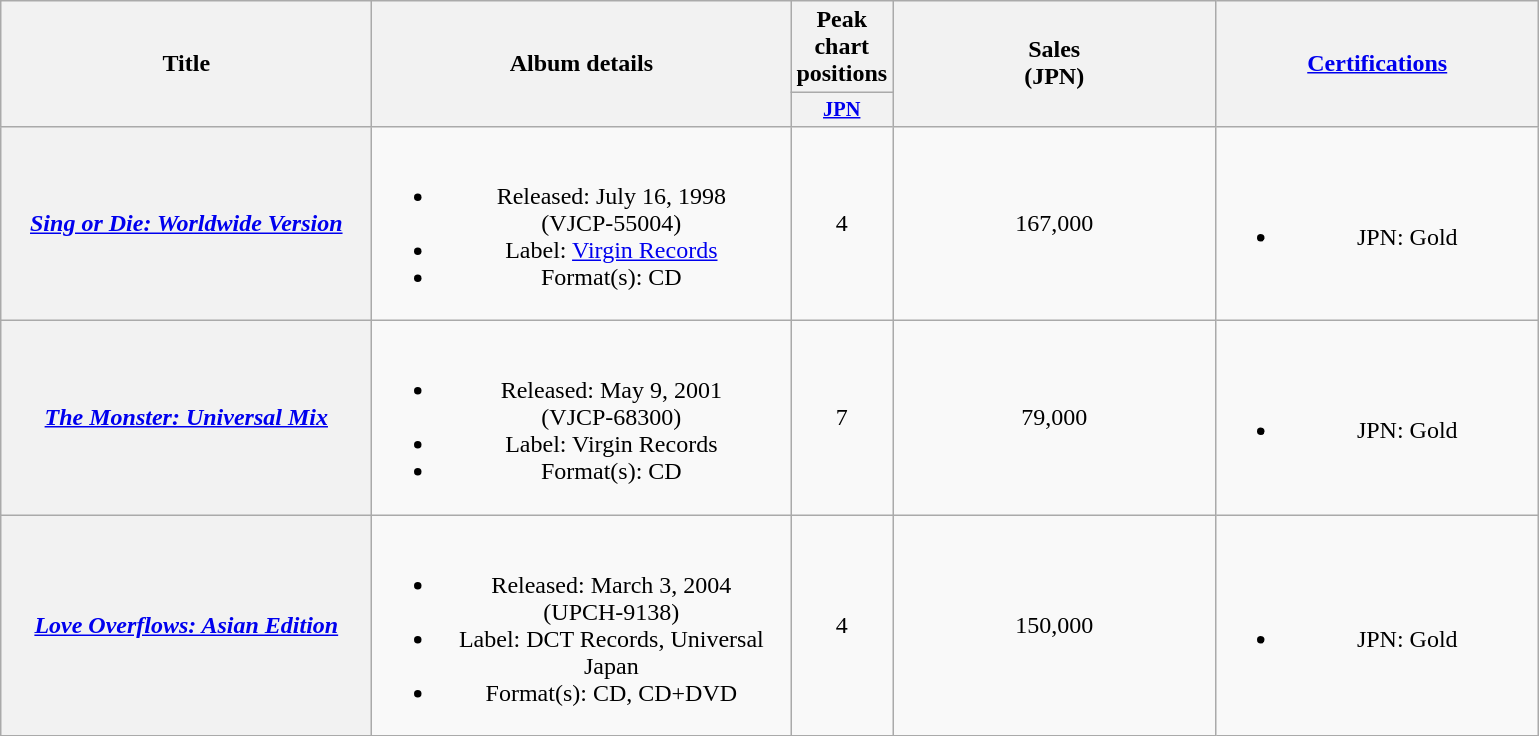<table class="wikitable plainrowheaders" style="text-align:center;" border="1">
<tr>
<th scope="col" rowspan="2" style="width:15em;">Title</th>
<th scope="col" rowspan="2" style="width:17em;">Album details</th>
<th colspan="1">Peak chart positions</th>
<th scope="col" rowspan="2" style="width:13em;">Sales<br>(JPN)<br></th>
<th scope="col" rowspan="2" style="width:13em;"><a href='#'>Certifications</a></th>
</tr>
<tr>
<th style="width:3em;font-size:85%"><a href='#'>JPN</a><br></th>
</tr>
<tr>
<th scope="row"><em><a href='#'>Sing or Die: Worldwide Version</a></em></th>
<td><br><ul><li>Released: July 16, 1998<br><span>(VJCP-55004)</span></li><li>Label: <a href='#'>Virgin Records</a></li><li>Format(s): CD</li></ul></td>
<td>4</td>
<td>167,000</td>
<td><br><ul><li>JPN: Gold</li></ul></td>
</tr>
<tr>
<th scope="row"><em><a href='#'>The Monster: Universal Mix</a></em></th>
<td><br><ul><li>Released: May 9, 2001<br><span>(VJCP-68300)</span></li><li>Label: Virgin Records</li><li>Format(s): CD</li></ul></td>
<td>7</td>
<td>79,000</td>
<td><br><ul><li>JPN: Gold</li></ul></td>
</tr>
<tr>
<th scope="row"><em><a href='#'>Love Overflows: Asian Edition</a></em></th>
<td><br><ul><li>Released: March 3, 2004<br><span>(UPCH-9138)</span></li><li>Label: DCT Records, Universal Japan</li><li>Format(s): CD, CD+DVD</li></ul></td>
<td>4</td>
<td>150,000</td>
<td><br><ul><li>JPN: Gold</li></ul></td>
</tr>
</table>
